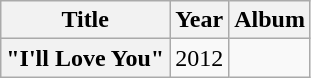<table class="wikitable plainrowheaders" style="text-align:center;">
<tr>
<th scope="col">Title</th>
<th scope="col">Year</th>
<th scpoe="col">Album</th>
</tr>
<tr>
<th scope="row">"I'll Love You"<br></th>
<td>2012</td>
<td></td>
</tr>
</table>
